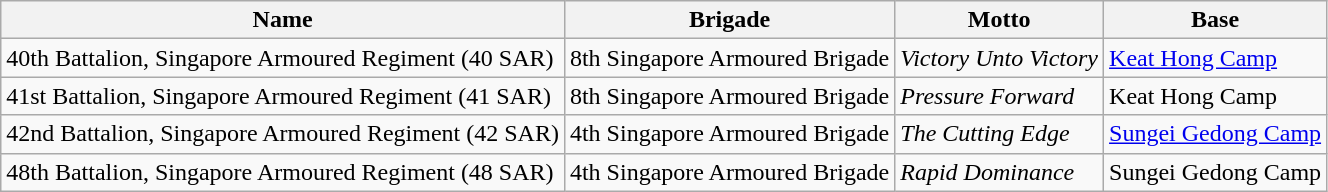<table class="wikitable">
<tr>
<th>Name</th>
<th>Brigade</th>
<th>Motto</th>
<th>Base</th>
</tr>
<tr>
<td>40th Battalion, Singapore Armoured Regiment (40 SAR)</td>
<td>8th Singapore Armoured Brigade</td>
<td><em>Victory Unto Victory</em></td>
<td><a href='#'>Keat Hong Camp</a></td>
</tr>
<tr>
<td>41st Battalion, Singapore Armoured Regiment (41 SAR)</td>
<td>8th Singapore Armoured Brigade</td>
<td><em>Pressure Forward</em></td>
<td>Keat Hong Camp</td>
</tr>
<tr>
<td>42nd Battalion, Singapore Armoured Regiment (42 SAR)</td>
<td>4th Singapore Armoured Brigade</td>
<td><em>The Cutting Edge</em></td>
<td><a href='#'>Sungei Gedong Camp</a></td>
</tr>
<tr>
<td>48th Battalion, Singapore Armoured Regiment (48 SAR)</td>
<td>4th Singapore Armoured Brigade</td>
<td><em>Rapid Dominance</em></td>
<td>Sungei Gedong Camp</td>
</tr>
</table>
